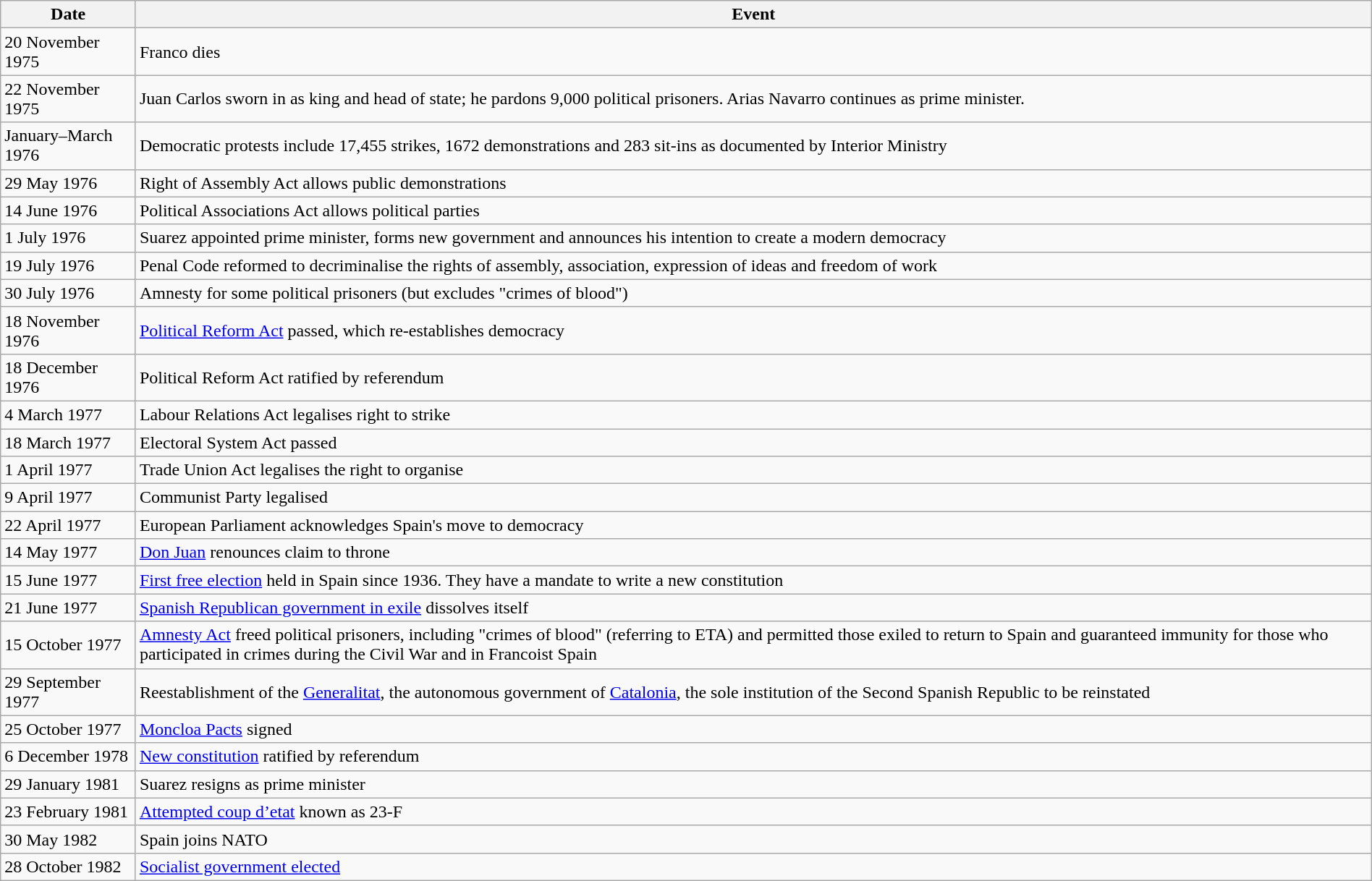<table class="wikitable" style="width:100%">
<tr>
<th>Date</th>
<th>Event</th>
</tr>
<tr>
<td>20 November 1975</td>
<td>Franco dies</td>
</tr>
<tr>
<td>22 November 1975</td>
<td>Juan Carlos sworn in as king and head of state; he pardons 9,000 political prisoners. Arias Navarro continues as prime minister.</td>
</tr>
<tr>
<td>January–March 1976</td>
<td>Democratic protests include 17,455 strikes, 1672 demonstrations and 283 sit-ins as documented by Interior Ministry</td>
</tr>
<tr>
<td>29 May 1976</td>
<td>Right of Assembly Act allows public demonstrations</td>
</tr>
<tr>
<td>14 June 1976</td>
<td>Political Associations Act allows political parties</td>
</tr>
<tr>
<td>1 July 1976</td>
<td>Suarez appointed prime minister, forms new government and announces his intention to create a modern democracy</td>
</tr>
<tr>
<td>19 July 1976</td>
<td>Penal Code reformed to decriminalise the rights of assembly, association, expression of ideas and freedom of work</td>
</tr>
<tr>
<td>30 July 1976</td>
<td>Amnesty for some political prisoners (but excludes "crimes of blood")</td>
</tr>
<tr>
<td>18 November 1976</td>
<td><a href='#'>Political Reform Act</a> passed, which re-establishes democracy</td>
</tr>
<tr>
<td>18 December 1976</td>
<td>Political Reform Act ratified by referendum</td>
</tr>
<tr>
<td>4 March 1977</td>
<td>Labour Relations Act legalises right to strike</td>
</tr>
<tr>
<td>18 March 1977</td>
<td>Electoral System Act passed</td>
</tr>
<tr>
<td>1 April 1977</td>
<td>Trade Union Act legalises the right to organise</td>
</tr>
<tr>
<td>9 April 1977</td>
<td>Communist Party legalised</td>
</tr>
<tr>
<td>22 April 1977</td>
<td>European Parliament acknowledges Spain's move to democracy</td>
</tr>
<tr>
<td>14 May 1977</td>
<td><a href='#'>Don Juan</a> renounces claim to throne</td>
</tr>
<tr>
<td>15 June 1977</td>
<td><a href='#'>First free election</a> held in Spain since 1936. They have a mandate to write a new constitution</td>
</tr>
<tr>
<td>21 June 1977</td>
<td><a href='#'>Spanish Republican government in exile</a> dissolves itself</td>
</tr>
<tr>
<td>15 October 1977</td>
<td><a href='#'>Amnesty Act</a> freed political prisoners, including "crimes of blood" (referring to ETA) and permitted those exiled to return to Spain and guaranteed immunity for those who participated in crimes during the Civil War and in Francoist Spain</td>
</tr>
<tr>
<td>29 September 1977</td>
<td>Reestablishment of the <a href='#'>Generalitat</a>, the autonomous government of <a href='#'>Catalonia</a>, the sole institution of the Second Spanish Republic to be reinstated</td>
</tr>
<tr>
<td>25 October 1977</td>
<td><a href='#'>Moncloa Pacts</a> signed</td>
</tr>
<tr>
<td>6 December 1978</td>
<td><a href='#'>New constitution</a> ratified by referendum</td>
</tr>
<tr>
<td>29 January 1981</td>
<td>Suarez resigns as prime minister</td>
</tr>
<tr>
<td>23 February 1981</td>
<td><a href='#'>Attempted coup d’etat</a> known as 23-F</td>
</tr>
<tr>
<td>30 May 1982</td>
<td>Spain joins NATO</td>
</tr>
<tr>
<td>28 October 1982</td>
<td><a href='#'>Socialist government elected</a></td>
</tr>
</table>
